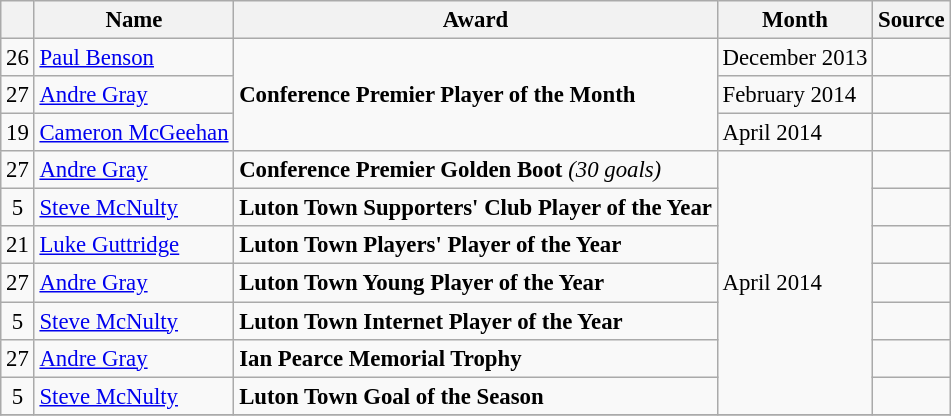<table class="wikitable sortable" style="text-align:left; font-size:95%;">
<tr>
<th></th>
<th>Name</th>
<th>Award</th>
<th>Month</th>
<th>Source</th>
</tr>
<tr>
<td align=center>26</td>
<td> <a href='#'>Paul Benson</a></td>
<td rowspan="3"><strong>Conference Premier Player of the Month</strong></td>
<td>December 2013</td>
<td align=center></td>
</tr>
<tr>
<td align=center>27</td>
<td> <a href='#'>Andre Gray</a></td>
<td>February 2014</td>
<td align=center></td>
</tr>
<tr>
<td align=center>19</td>
<td> <a href='#'>Cameron McGeehan</a></td>
<td>April 2014</td>
<td align=center></td>
</tr>
<tr>
<td align=center>27</td>
<td> <a href='#'>Andre Gray</a></td>
<td><strong>Conference Premier Golden Boot</strong> <em>(30 goals)</em></td>
<td rowspan="7">April 2014</td>
<td align=center></td>
</tr>
<tr>
<td align=center>5</td>
<td> <a href='#'>Steve McNulty</a></td>
<td><strong>Luton Town Supporters' Club Player of the Year</strong></td>
<td align=center></td>
</tr>
<tr>
<td align=center>21</td>
<td> <a href='#'>Luke Guttridge</a></td>
<td><strong>Luton Town Players' Player of the Year</strong></td>
<td align=center></td>
</tr>
<tr>
<td align=center>27</td>
<td> <a href='#'>Andre Gray</a></td>
<td><strong>Luton Town Young Player of the Year</strong></td>
<td align=center></td>
</tr>
<tr>
<td align=center>5</td>
<td> <a href='#'>Steve McNulty</a></td>
<td><strong>Luton Town Internet Player of the Year</strong></td>
<td align=center></td>
</tr>
<tr>
<td align=center>27</td>
<td> <a href='#'>Andre Gray</a></td>
<td><strong>Ian Pearce Memorial Trophy</strong></td>
<td align=center></td>
</tr>
<tr>
<td align=center>5</td>
<td> <a href='#'>Steve McNulty</a></td>
<td><strong>Luton Town Goal of the Season</strong></td>
<td align=center></td>
</tr>
<tr>
</tr>
</table>
